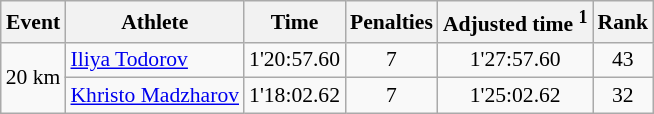<table class="wikitable" style="font-size:90%">
<tr>
<th>Event</th>
<th>Athlete</th>
<th>Time</th>
<th>Penalties</th>
<th>Adjusted time <sup>1</sup></th>
<th>Rank</th>
</tr>
<tr>
<td rowspan="2">20 km</td>
<td><a href='#'>Iliya Todorov</a></td>
<td align="center">1'20:57.60</td>
<td align="center">7</td>
<td align="center">1'27:57.60</td>
<td align="center">43</td>
</tr>
<tr>
<td><a href='#'>Khristo Madzharov</a></td>
<td align="center">1'18:02.62</td>
<td align="center">7</td>
<td align="center">1'25:02.62</td>
<td align="center">32</td>
</tr>
</table>
